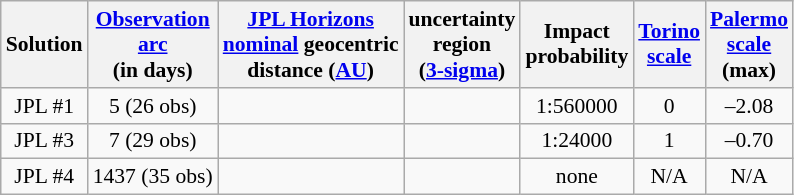<table class="wikitable sortable" style="text-align:center; font-size: 0.9em;">
<tr>
<th>Solution</th>
<th><a href='#'>Observation<br>arc</a><br>(in days)</th>
<th><a href='#'>JPL Horizons</a><br><a href='#'>nominal</a> geocentric<br>distance (<a href='#'>AU</a>)</th>
<th>uncertainty<br>region<br>(<a href='#'>3-sigma</a>)</th>
<th>Impact<br>probability</th>
<th><a href='#'>Torino<br>scale</a></th>
<th><a href='#'>Palermo<br>scale</a><br>(max)</th>
</tr>
<tr>
<td>JPL #1 </td>
<td>5 (26 obs)</td>
<td></td>
<td></td>
<td>1:560000</td>
<td>0</td>
<td>–2.08</td>
</tr>
<tr>
<td>JPL #3 </td>
<td>7 (29 obs)</td>
<td></td>
<td></td>
<td>1:24000</td>
<td>1</td>
<td>–0.70</td>
</tr>
<tr>
<td>JPL #4 </td>
<td>1437 (35 obs)</td>
<td></td>
<td></td>
<td>none</td>
<td>N/A</td>
<td>N/A</td>
</tr>
</table>
